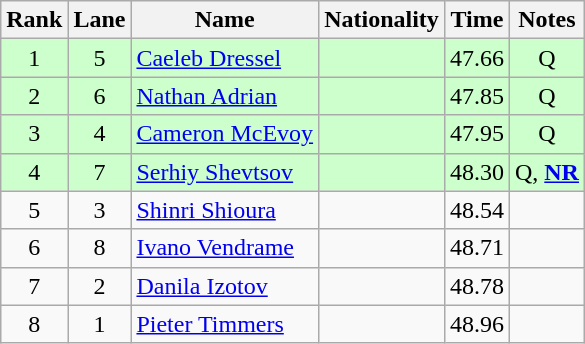<table class="wikitable sortable" style="text-align:center">
<tr>
<th>Rank</th>
<th>Lane</th>
<th>Name</th>
<th>Nationality</th>
<th>Time</th>
<th>Notes</th>
</tr>
<tr bgcolor=ccffcc>
<td>1</td>
<td>5</td>
<td align=left><a href='#'>Caeleb Dressel</a></td>
<td align=left></td>
<td>47.66</td>
<td>Q</td>
</tr>
<tr bgcolor=ccffcc>
<td>2</td>
<td>6</td>
<td align=left><a href='#'>Nathan Adrian</a></td>
<td align=left></td>
<td>47.85</td>
<td>Q</td>
</tr>
<tr bgcolor=ccffcc>
<td>3</td>
<td>4</td>
<td align=left><a href='#'>Cameron McEvoy</a></td>
<td align=left></td>
<td>47.95</td>
<td>Q</td>
</tr>
<tr bgcolor=ccffcc>
<td>4</td>
<td>7</td>
<td align=left><a href='#'>Serhiy Shevtsov</a></td>
<td align=left></td>
<td>48.30</td>
<td>Q, <strong><a href='#'>NR</a></strong></td>
</tr>
<tr>
<td>5</td>
<td>3</td>
<td align=left><a href='#'>Shinri Shioura</a></td>
<td align=left></td>
<td>48.54</td>
<td></td>
</tr>
<tr>
<td>6</td>
<td>8</td>
<td align=left><a href='#'>Ivano Vendrame</a></td>
<td align=left></td>
<td>48.71</td>
<td></td>
</tr>
<tr>
<td>7</td>
<td>2</td>
<td align=left><a href='#'>Danila Izotov</a></td>
<td align=left></td>
<td>48.78</td>
<td></td>
</tr>
<tr>
<td>8</td>
<td>1</td>
<td align=left><a href='#'>Pieter Timmers</a></td>
<td align=left></td>
<td>48.96</td>
<td></td>
</tr>
</table>
